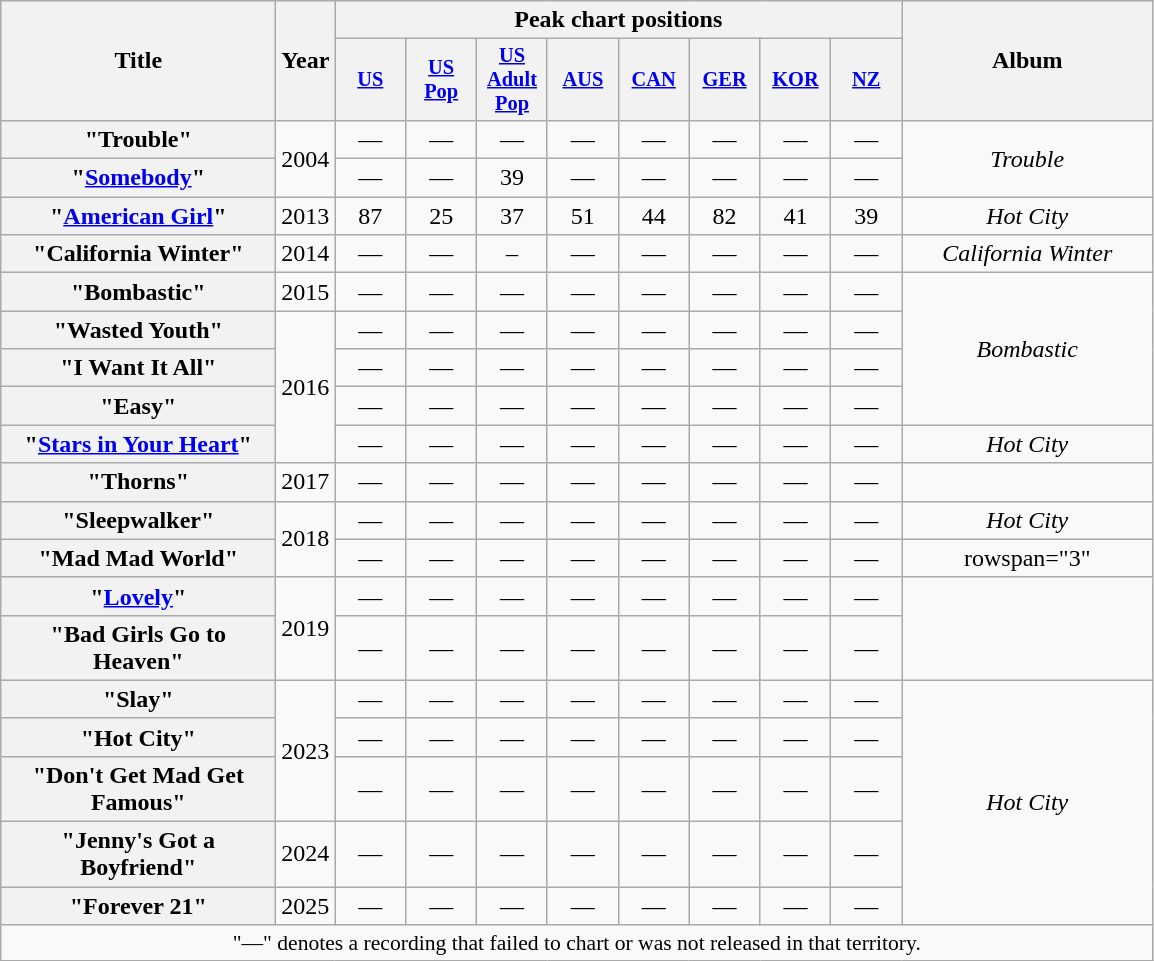<table class="wikitable plainrowheaders" style="text-align:center;">
<tr>
<th scope="col" rowspan="2" style="width:11em;">Title</th>
<th scope="col" rowspan="2">Year</th>
<th scope="col" colspan="8">Peak chart positions</th>
<th scope="col" rowspan="2" style="width:10em;">Album</th>
</tr>
<tr>
<th scope="col" style="width:3em;font-size:85%;"><a href='#'>US</a></th>
<th scope="col" style="width:3em;font-size:85%;"><a href='#'>US Pop</a><br></th>
<th scope="col" style="width:3em;font-size:85%;"><a href='#'>US<br>Adult<br>Pop</a><br></th>
<th scope="col" style="width:3em;font-size:85%;"><a href='#'>AUS</a><br></th>
<th scope="col" style="width:3em;font-size:85%;"><a href='#'>CAN</a><br></th>
<th scope="col" style="width:3em;font-size:85%;"><a href='#'>GER</a><br></th>
<th scope="col" style="width:3em;font-size:85%;"><a href='#'>KOR</a></th>
<th scope="col" style="width:3em;font-size:85%;"><a href='#'>NZ</a><br></th>
</tr>
<tr>
<th scope="row">"Trouble"</th>
<td rowspan="2">2004</td>
<td>—</td>
<td>—</td>
<td>—</td>
<td>—</td>
<td>—</td>
<td>—</td>
<td>—</td>
<td>—</td>
<td rowspan="2"><em>Trouble</em></td>
</tr>
<tr>
<th scope="row">"<a href='#'>Somebody</a>"</th>
<td>—</td>
<td>—</td>
<td>39</td>
<td>—</td>
<td>—</td>
<td>—</td>
<td>—</td>
<td>—</td>
</tr>
<tr>
<th scope="row">"<a href='#'>American Girl</a>"</th>
<td>2013</td>
<td>87</td>
<td>25</td>
<td>37</td>
<td>51</td>
<td>44</td>
<td>82</td>
<td>41</td>
<td>39</td>
<td><em>Hot City</em></td>
</tr>
<tr>
<th scope="row">"California Winter"</th>
<td>2014</td>
<td>—</td>
<td>—</td>
<td>–</td>
<td>—</td>
<td>—</td>
<td>—</td>
<td>—</td>
<td>—</td>
<td><em>California Winter</em></td>
</tr>
<tr>
<th scope="row">"Bombastic"</th>
<td>2015</td>
<td>—</td>
<td>—</td>
<td>—</td>
<td>—</td>
<td>—</td>
<td>—</td>
<td>—</td>
<td>—</td>
<td rowspan="4"><em>Bombastic</em></td>
</tr>
<tr>
<th scope="row">"Wasted Youth"</th>
<td rowspan="4">2016</td>
<td>—</td>
<td>—</td>
<td>—</td>
<td>—</td>
<td>—</td>
<td>—</td>
<td>—</td>
<td>—</td>
</tr>
<tr>
<th scope="row">"I Want It All"</th>
<td>—</td>
<td>—</td>
<td>—</td>
<td>—</td>
<td>—</td>
<td>—</td>
<td>—</td>
<td>—</td>
</tr>
<tr>
<th scope="row">"Easy"</th>
<td>—</td>
<td>—</td>
<td>—</td>
<td>—</td>
<td>—</td>
<td>—</td>
<td>—</td>
<td>—</td>
</tr>
<tr>
<th scope="row">"<a href='#'>Stars in Your Heart</a>"</th>
<td>—</td>
<td>—</td>
<td>—</td>
<td>—</td>
<td>—</td>
<td>—</td>
<td>—</td>
<td>—</td>
<td><em>Hot City</em></td>
</tr>
<tr>
<th scope="row">"Thorns"</th>
<td>2017</td>
<td>—</td>
<td>—</td>
<td>—</td>
<td>—</td>
<td>—</td>
<td>—</td>
<td>—</td>
<td>—</td>
<td></td>
</tr>
<tr>
<th scope="row">"Sleepwalker"</th>
<td rowspan="2">2018</td>
<td>—</td>
<td>—</td>
<td>—</td>
<td>—</td>
<td>—</td>
<td>—</td>
<td>—</td>
<td>—</td>
<td><em>Hot City</em></td>
</tr>
<tr>
<th scope="row">"Mad Mad World"</th>
<td>—</td>
<td>—</td>
<td>—</td>
<td>—</td>
<td>—</td>
<td>—</td>
<td>—</td>
<td>—</td>
<td>rowspan="3" </td>
</tr>
<tr>
<th scope="row">"<a href='#'>Lovely</a>" <br></th>
<td rowspan="2">2019</td>
<td>—</td>
<td>—</td>
<td>—</td>
<td>—</td>
<td>—</td>
<td>—</td>
<td>—</td>
<td>—</td>
</tr>
<tr>
<th scope="row">"Bad Girls Go to Heaven" <br></th>
<td>—</td>
<td>—</td>
<td>—</td>
<td>—</td>
<td>—</td>
<td>—</td>
<td>—</td>
<td>—</td>
</tr>
<tr>
<th scope="row">"Slay"</th>
<td rowspan="3">2023</td>
<td>—</td>
<td>—</td>
<td>—</td>
<td>—</td>
<td>—</td>
<td>—</td>
<td>—</td>
<td>—</td>
<td rowspan="5"><em>Hot City</em></td>
</tr>
<tr>
<th scope="row">"Hot City"</th>
<td>—</td>
<td>—</td>
<td>—</td>
<td>—</td>
<td>—</td>
<td>—</td>
<td>—</td>
<td>—</td>
</tr>
<tr>
<th scope="row">"Don't Get Mad Get Famous"</th>
<td>—</td>
<td>—</td>
<td>—</td>
<td>—</td>
<td>—</td>
<td>—</td>
<td>—</td>
<td>—</td>
</tr>
<tr>
<th scope="row">"Jenny's Got a Boyfriend"</th>
<td>2024</td>
<td>—</td>
<td>—</td>
<td>—</td>
<td>—</td>
<td>—</td>
<td>—</td>
<td>—</td>
<td>—</td>
</tr>
<tr>
<th scope="row">"Forever 21"</th>
<td>2025</td>
<td>—</td>
<td>—</td>
<td>—</td>
<td>—</td>
<td>—</td>
<td>—</td>
<td>—</td>
<td>—</td>
</tr>
<tr>
<td colspan="13" style="font-size:90%">"—" denotes a recording that failed to chart or was not released in that territory.</td>
</tr>
</table>
